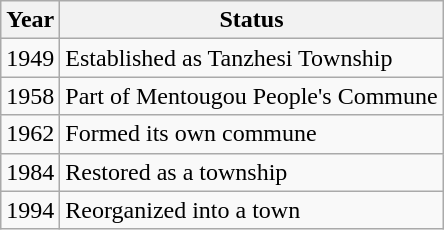<table class="wikitable">
<tr>
<th>Year</th>
<th>Status</th>
</tr>
<tr>
<td>1949</td>
<td>Established as Tanzhesi Township</td>
</tr>
<tr>
<td>1958</td>
<td>Part of Mentougou People's Commune</td>
</tr>
<tr>
<td>1962</td>
<td>Formed its own commune</td>
</tr>
<tr>
<td>1984</td>
<td>Restored as a township</td>
</tr>
<tr>
<td>1994</td>
<td>Reorganized into a town</td>
</tr>
</table>
